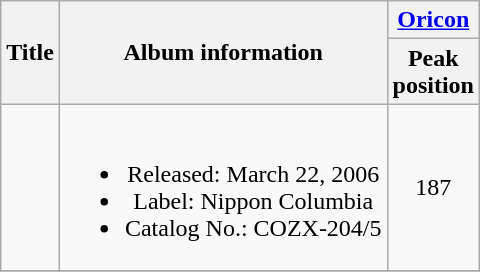<table class="wikitable plainrowheaders" style="text-align:center">
<tr>
<th rowspan=2; style=>Title</th>
<th rowspan=2;>Album information</th>
<th colspan=1; style=><a href='#'>Oricon</a></th>
</tr>
<tr>
<th style=>Peak<br>position</th>
</tr>
<tr>
<td align=left></td>
<td><br><ul><li>Released: March 22, 2006</li><li>Label: Nippon Columbia</li><li>Catalog No.: COZX-204/5</li></ul></td>
<td>187</td>
</tr>
<tr>
</tr>
</table>
